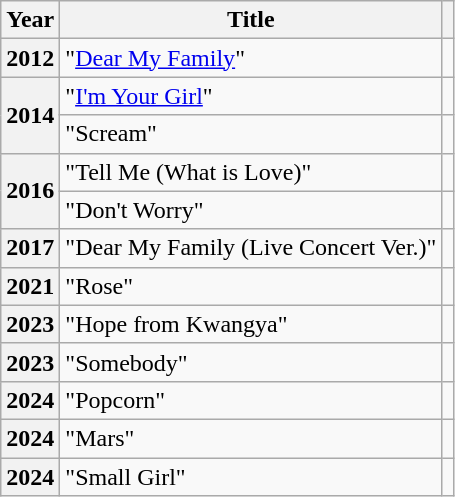<table class="wikitable plainrowheaders">
<tr>
<th scope="col">Year</th>
<th scope="col">Title</th>
<th scope="col" class="unsortable"></th>
</tr>
<tr>
<th scope="row">2012</th>
<td>"<a href='#'>Dear My Family</a>" </td>
<td style="text-align:center"></td>
</tr>
<tr>
<th scope="row" rowspan="2">2014</th>
<td>"<a href='#'>I'm Your Girl</a>" </td>
<td style="text-align:center"></td>
</tr>
<tr>
<td>"Scream"</td>
<td style="text-align:center"></td>
</tr>
<tr>
<th scope="row" rowspan="2">2016</th>
<td>"Tell Me (What is Love)"</td>
<td style="text-align:center"></td>
</tr>
<tr>
<td>"Don't Worry" </td>
<td style="text-align:center"></td>
</tr>
<tr>
<th scope="row">2017</th>
<td>"Dear My Family (Live Concert Ver.)" </td>
<td style="text-align:center"></td>
</tr>
<tr>
<th scope="row">2021</th>
<td>"Rose"</td>
<td style="text-align:center"></td>
</tr>
<tr>
<th scope="row">2023</th>
<td>"Hope from Kwangya" </td>
<td style="text-align:center"></td>
</tr>
<tr>
<th scope="row">2023</th>
<td>"Somebody"</td>
<td style="text-align:center"></td>
</tr>
<tr>
<th scope="row">2024</th>
<td>"Popcorn"</td>
<td style="text-align:center"></td>
</tr>
<tr>
<th scope="row">2024</th>
<td>"Mars"</td>
<td style="text-align:center"></td>
</tr>
<tr>
<th scope="row">2024</th>
<td>"Small Girl" </td>
<td></td>
</tr>
</table>
